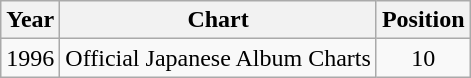<table class="wikitable">
<tr>
<th>Year</th>
<th>Chart</th>
<th>Position</th>
</tr>
<tr>
<td>1996</td>
<td>Official Japanese Album Charts</td>
<td align="center">10</td>
</tr>
</table>
